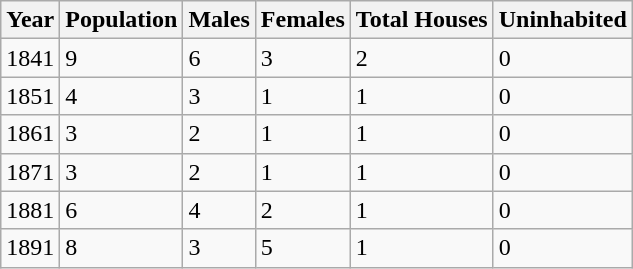<table class="wikitable">
<tr>
<th>Year</th>
<th>Population</th>
<th>Males</th>
<th>Females</th>
<th>Total Houses</th>
<th>Uninhabited</th>
</tr>
<tr>
<td>1841</td>
<td>9</td>
<td>6</td>
<td>3</td>
<td>2</td>
<td>0</td>
</tr>
<tr>
<td>1851</td>
<td>4</td>
<td>3</td>
<td>1</td>
<td>1</td>
<td>0</td>
</tr>
<tr>
<td>1861</td>
<td>3</td>
<td>2</td>
<td>1</td>
<td>1</td>
<td>0</td>
</tr>
<tr>
<td>1871</td>
<td>3</td>
<td>2</td>
<td>1</td>
<td>1</td>
<td>0</td>
</tr>
<tr>
<td>1881</td>
<td>6</td>
<td>4</td>
<td>2</td>
<td>1</td>
<td>0</td>
</tr>
<tr>
<td>1891</td>
<td>8</td>
<td>3</td>
<td>5</td>
<td>1</td>
<td>0</td>
</tr>
</table>
